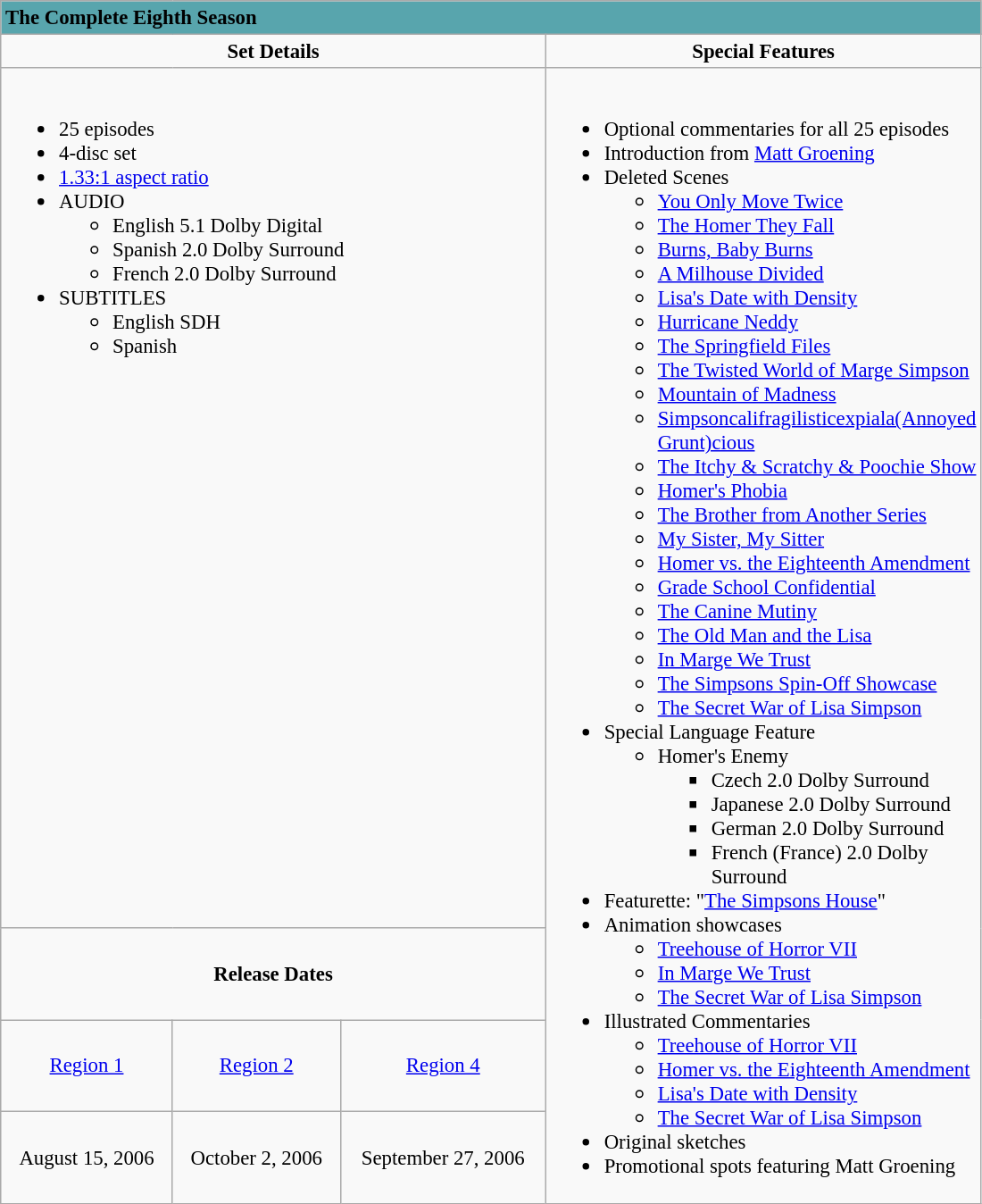<table class="wikitable" style="font-size: 95%;">
<tr>
<td colspan="5" style="background-color: #58a5ad; color:#000000;"><strong>The Complete Eighth Season</strong></td>
</tr>
<tr valign="top">
<td align="center" width="400" colspan="3"><strong>Set Details</strong></td>
<td width="300" align="center"><strong>Special Features</strong></td>
</tr>
<tr valign="top">
<td colspan="3" align="left" width="400"><br><ul><li>25 episodes</li><li>4-disc set</li><li><a href='#'>1.33:1 aspect ratio</a></li><li>AUDIO<ul><li>English 5.1 Dolby Digital</li><li>Spanish 2.0 Dolby Surround</li><li>French 2.0 Dolby Surround</li></ul></li><li>SUBTITLES<ul><li>English SDH</li><li>Spanish</li></ul></li></ul></td>
<td rowspan="4" align="left" width="300"><br><ul><li>Optional commentaries for all 25 episodes</li><li>Introduction from <a href='#'>Matt Groening</a></li><li>Deleted Scenes<ul><li><a href='#'>You Only Move Twice</a></li><li><a href='#'>The Homer They Fall</a></li><li><a href='#'>Burns, Baby Burns</a></li><li><a href='#'>A Milhouse Divided</a></li><li><a href='#'>Lisa's Date with Density</a></li><li><a href='#'>Hurricane Neddy</a></li><li><a href='#'>The Springfield Files</a></li><li><a href='#'>The Twisted World of Marge Simpson</a></li><li><a href='#'>Mountain of Madness</a></li><li><a href='#'>Simpsoncalifragilisticexpiala(Annoyed Grunt)cious</a></li><li><a href='#'>The Itchy & Scratchy & Poochie Show</a></li><li><a href='#'>Homer's Phobia</a></li><li><a href='#'>The Brother from Another Series</a></li><li><a href='#'>My Sister, My Sitter</a></li><li><a href='#'>Homer vs. the Eighteenth Amendment</a></li><li><a href='#'>Grade School Confidential</a></li><li><a href='#'>The Canine Mutiny</a></li><li><a href='#'>The Old Man and the Lisa</a></li><li><a href='#'>In Marge We Trust</a></li><li><a href='#'>The Simpsons Spin-Off Showcase</a></li><li><a href='#'>The Secret War of Lisa Simpson</a></li></ul></li><li>Special Language Feature<ul><li>Homer's Enemy<ul><li>Czech 2.0 Dolby Surround</li><li>Japanese 2.0 Dolby Surround</li><li>German 2.0 Dolby Surround</li><li>French (France) 2.0 Dolby Surround</li></ul></li></ul></li><li>Featurette: "<a href='#'>The Simpsons House</a>"</li><li>Animation showcases<ul><li><a href='#'>Treehouse of Horror VII</a></li><li><a href='#'>In Marge We Trust</a></li><li><a href='#'>The Secret War of Lisa Simpson</a></li></ul></li><li>Illustrated Commentaries<ul><li><a href='#'>Treehouse of Horror VII</a></li><li><a href='#'>Homer vs. the Eighteenth Amendment</a></li><li><a href='#'>Lisa's Date with Density</a></li><li><a href='#'>The Secret War of Lisa Simpson</a></li></ul></li><li>Original sketches</li><li>Promotional spots featuring Matt Groening</li></ul></td>
</tr>
<tr>
<td colspan="3" align="center"><strong>Release Dates</strong></td>
</tr>
<tr>
<td align="center"><a href='#'>Region 1</a></td>
<td align="center"><a href='#'>Region 2</a></td>
<td align="center"><a href='#'>Region 4</a></td>
</tr>
<tr>
<td align="center">August 15, 2006</td>
<td align="center">October 2, 2006</td>
<td align="center">September 27, 2006</td>
</tr>
</table>
